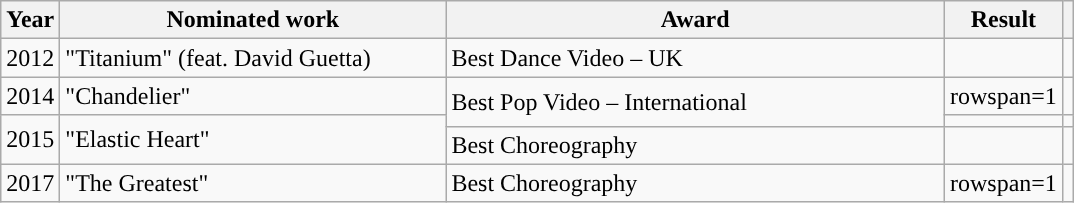<table class= "wikitable">
<tr>
<th>Year</th>
<th style="width:250px;">Nominated work</th>
<th style="width:325px;">Award</th>
<th width="65">Result</th>
<th></th>
</tr>
<tr>
<td style="text-align:center;">2012</td>
<td>"Titanium" (feat. David Guetta)</td>
<td>Best Dance Video – UK</td>
<td></td>
<td></td>
</tr>
<tr>
<td style="text-align:center;">2014</td>
<td>"Chandelier"</td>
<td rowspan="2">Best Pop Video – International</td>
<td>rowspan=1 </td>
<td style="text-align:center;"></td>
</tr>
<tr>
<td rowspan="2">2015</td>
<td rowspan="2">"Elastic Heart"</td>
<td></td>
<td></td>
</tr>
<tr>
<td>Best Choreography</td>
<td></td>
<td></td>
</tr>
<tr>
<td style="text-align:center;">2017</td>
<td>"The Greatest"</td>
<td rowspan="2">Best Choreography</td>
<td>rowspan=1 </td>
<td></td>
</tr>
</table>
